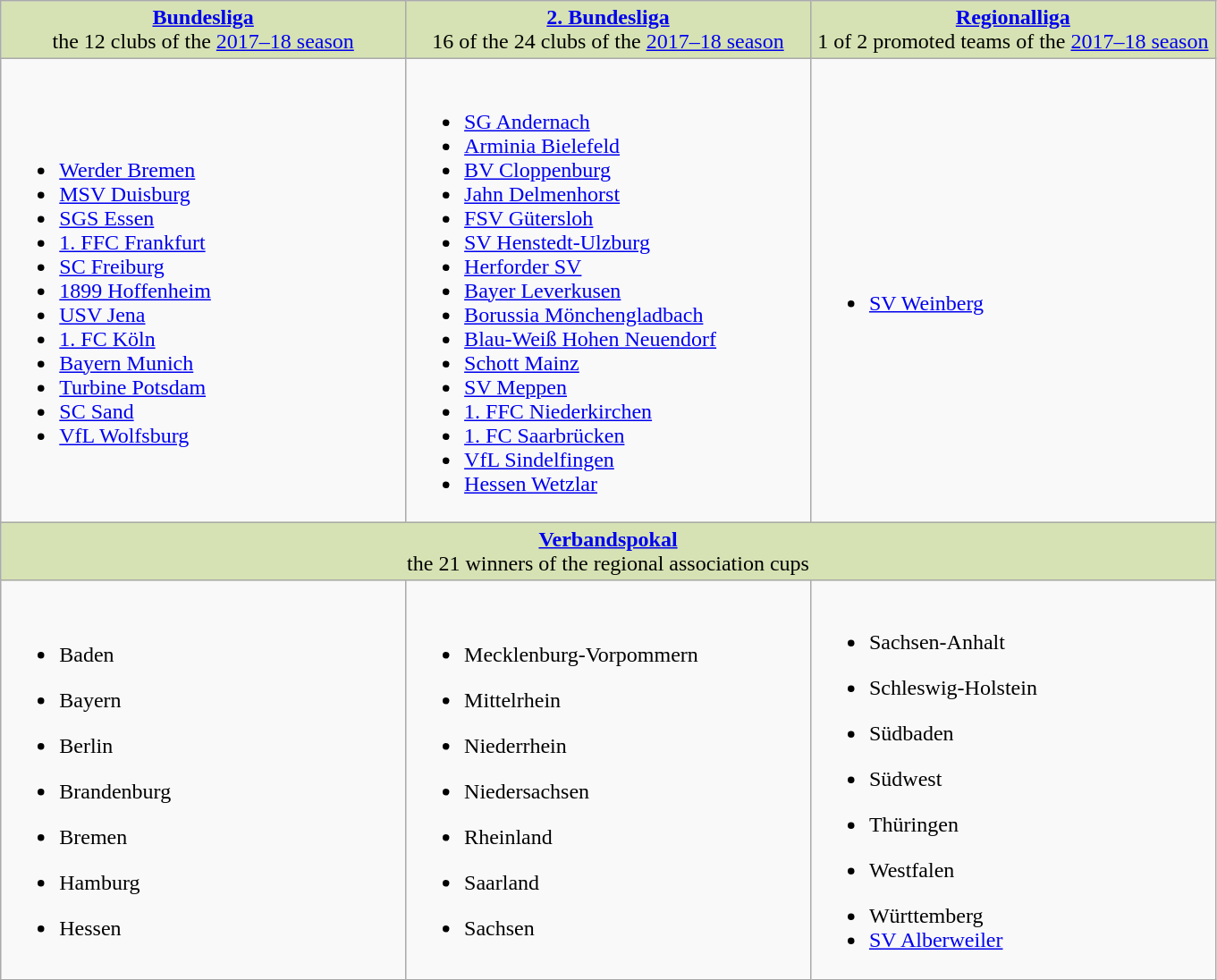<table class="wikitable toptextcells">
<tr style="background-color:#d6e2b3; text-align:center">
<td style="width:33%"><strong><a href='#'>Bundesliga</a></strong><br>the 12 clubs of the <a href='#'>2017–18 season</a></td>
<td style="width:33%"><strong><a href='#'>2. Bundesliga</a></strong><br>16 of the 24 clubs of the <a href='#'>2017–18 season</a></td>
<td style="width:33%"><strong><a href='#'>Regionalliga</a></strong><br>1 of 2 promoted teams of the <a href='#'>2017–18 season</a></td>
</tr>
<tr>
<td><br><ul><li><a href='#'>Werder Bremen</a></li><li><a href='#'>MSV Duisburg</a></li><li><a href='#'>SGS Essen</a></li><li><a href='#'>1. FFC Frankfurt</a></li><li><a href='#'>SC Freiburg</a></li><li><a href='#'>1899 Hoffenheim</a></li><li><a href='#'>USV Jena</a></li><li><a href='#'>1. FC Köln</a></li><li><a href='#'>Bayern Munich</a></li><li><a href='#'>Turbine Potsdam</a></li><li><a href='#'>SC Sand</a></li><li><a href='#'>VfL Wolfsburg</a></li></ul></td>
<td><br><ul><li><a href='#'>SG Andernach</a></li><li><a href='#'>Arminia Bielefeld</a></li><li><a href='#'>BV Cloppenburg</a></li><li><a href='#'>Jahn Delmenhorst</a></li><li><a href='#'>FSV Gütersloh</a></li><li><a href='#'>SV Henstedt-Ulzburg</a></li><li><a href='#'>Herforder SV</a></li><li><a href='#'>Bayer Leverkusen</a></li><li><a href='#'>Borussia Mönchengladbach</a></li><li><a href='#'>Blau-Weiß Hohen Neuendorf</a></li><li><a href='#'>Schott Mainz</a></li><li><a href='#'>SV Meppen</a></li><li><a href='#'>1. FFC Niederkirchen</a></li><li><a href='#'>1. FC Saarbrücken</a></li><li><a href='#'>VfL Sindelfingen</a></li><li><a href='#'>Hessen Wetzlar</a></li></ul></td>
<td><br><ul><li><a href='#'>SV Weinberg</a></li></ul></td>
</tr>
<tr style="background-color:#d6e2b3; text-align:center">
<td colspan="3"><strong><a href='#'>Verbandspokal</a></strong><br>the 21 winners of the regional association cups</td>
</tr>
<tr>
<td><br><ul><li>Baden</li></ul><ul><li>Bayern</li></ul><ul><li>Berlin</li></ul><ul><li>Brandenburg</li></ul><ul><li>Bremen</li></ul><ul><li>Hamburg</li></ul><ul><li>Hessen</li></ul></td>
<td><br><ul><li>Mecklenburg-Vorpommern</li></ul><ul><li>Mittelrhein</li></ul><ul><li>Niederrhein</li></ul><ul><li>Niedersachsen</li></ul><ul><li>Rheinland</li></ul><ul><li>Saarland</li></ul><ul><li>Sachsen</li></ul></td>
<td><br><ul><li>Sachsen-Anhalt</li></ul><ul><li>Schleswig-Holstein</li></ul><ul><li>Südbaden</li></ul><ul><li>Südwest</li></ul><ul><li>Thüringen</li></ul><ul><li>Westfalen</li></ul><ul><li>Württemberg</li><li><a href='#'>SV Alberweiler</a></li></ul></td>
</tr>
</table>
